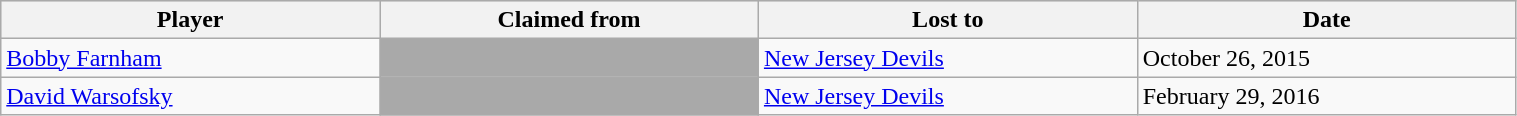<table class="wikitable" style="width:80%;">
<tr style="text-align:center; background:#ddd;">
<th style="width:25%;">Player</th>
<th style="width:25%;">Claimed from</th>
<th style="width:25%;">Lost to</th>
<th style="width:25%;">Date</th>
</tr>
<tr>
<td><a href='#'>Bobby Farnham</a></td>
<td style="background:darkgray;"></td>
<td><a href='#'>New Jersey Devils</a></td>
<td>October 26, 2015</td>
</tr>
<tr>
<td><a href='#'>David Warsofsky</a></td>
<td style="background:darkgray;"></td>
<td><a href='#'>New Jersey Devils</a></td>
<td>February 29, 2016</td>
</tr>
</table>
